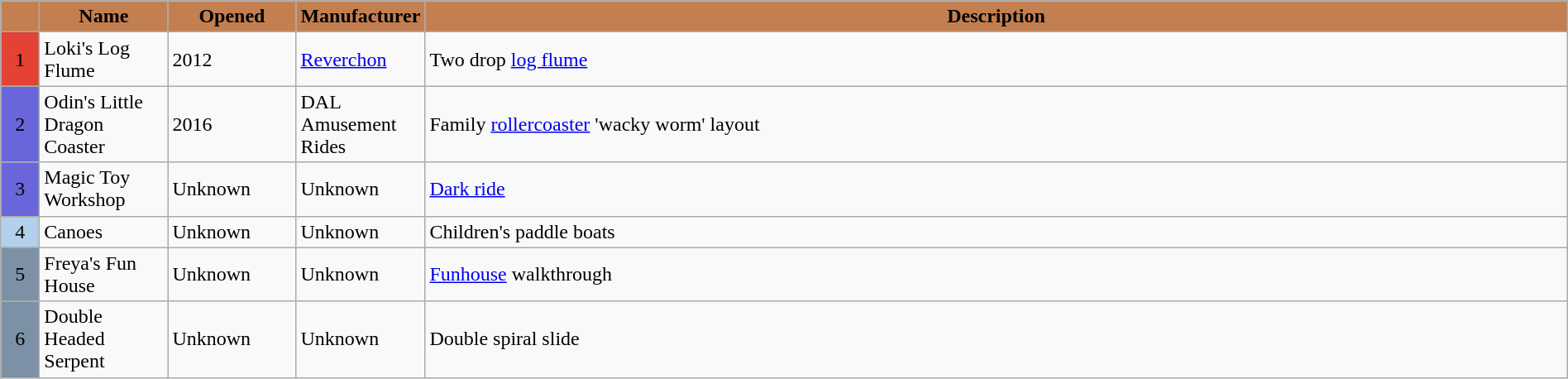<table class="wikitable sortable" style="width: 100%; font sizes: 95%;">
<tr>
<th style="background-color: #c37f50; width: 1.5em;"></th>
<th style="background-color: #c37f50; width: 6em;">Name</th>
<th style="background-color: #c37f50; width: 6em;">Opened</th>
<th style="background-color: #c37f50; width: 6em;">Manufacturer</th>
<th style="background-color: #c37f50;">Description</th>
</tr>
<tr>
<td bgcolor="#e34234" style="text-align: center;">1</td>
<td>Loki's Log Flume</td>
<td>2012</td>
<td><a href='#'>Reverchon</a></td>
<td>Two drop <a href='#'>log flume</a></td>
</tr>
<tr>
<td bgcolor="#6966dc" style="text-align: center;">2</td>
<td>Odin's Little Dragon Coaster</td>
<td>2016</td>
<td>DAL Amusement Rides</td>
<td>Family <a href='#'>rollercoaster</a> 'wacky worm' layout</td>
</tr>
<tr>
<td bgcolor="#6966dc" style="text-align: center;">3</td>
<td>Magic Toy Workshop</td>
<td>Unknown</td>
<td>Unknown</td>
<td><a href='#'>Dark ride</a></td>
</tr>
<tr>
<td bgcolor="#b2d0ec" style="text-align: center;">4</td>
<td>Canoes</td>
<td>Unknown</td>
<td>Unknown</td>
<td>Children's paddle boats</td>
</tr>
<tr>
<td bgcolor="#7c91a5" style="text-align: center;">5</td>
<td>Freya's Fun House</td>
<td>Unknown</td>
<td>Unknown</td>
<td><a href='#'>Funhouse</a> walkthrough</td>
</tr>
<tr>
<td bgcolor="#7c91a5" style="text-align: center;">6</td>
<td>Double Headed Serpent</td>
<td>Unknown</td>
<td>Unknown</td>
<td>Double spiral slide</td>
</tr>
</table>
